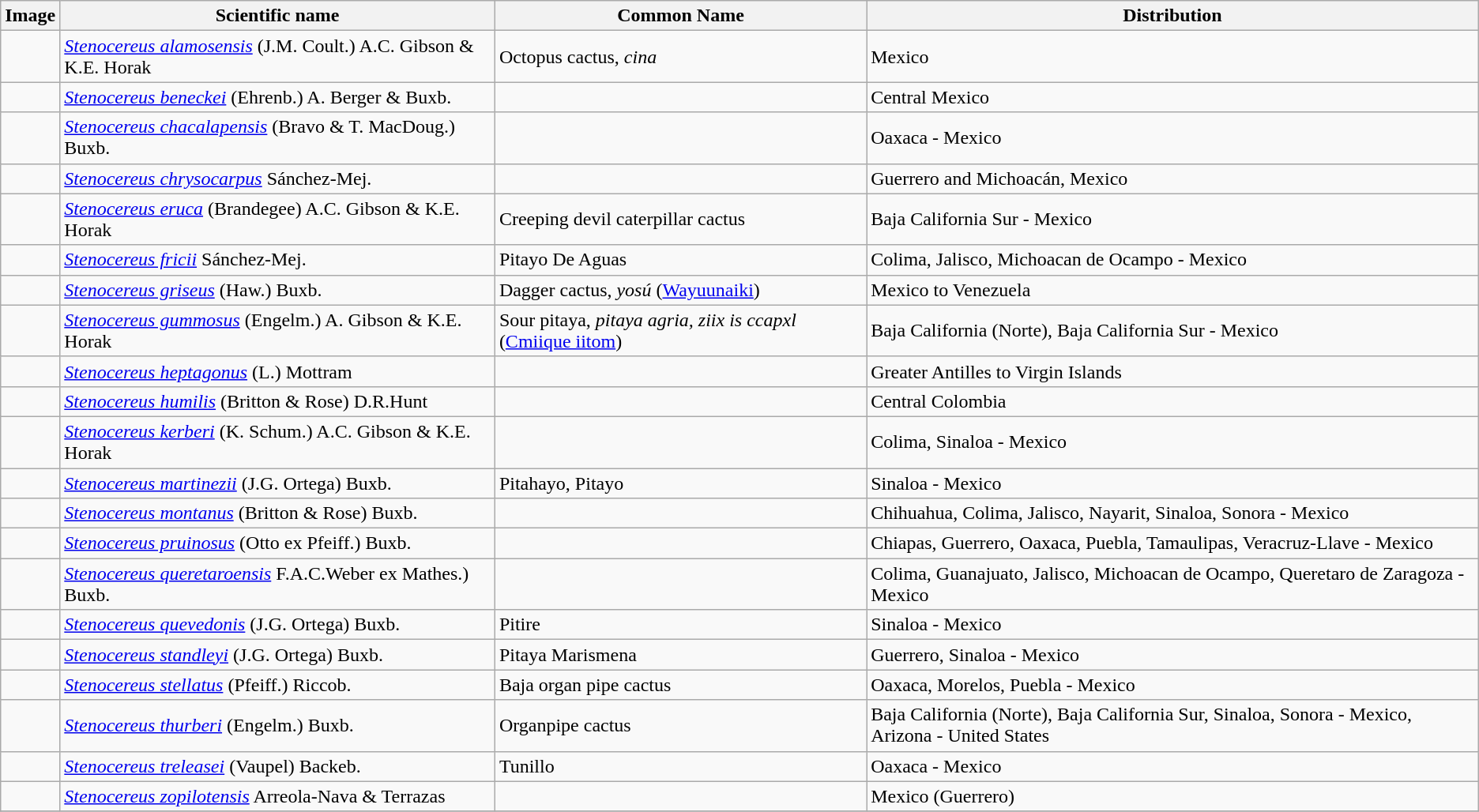<table class="wikitable">
<tr>
<th>Image</th>
<th>Scientific name</th>
<th>Common Name</th>
<th>Distribution</th>
</tr>
<tr>
<td></td>
<td><em><a href='#'>Stenocereus alamosensis</a></em> (J.M. Coult.) A.C. Gibson & K.E. Horak</td>
<td>Octopus cactus, <em>cina</em></td>
<td>Mexico</td>
</tr>
<tr>
<td></td>
<td><em><a href='#'>Stenocereus beneckei</a></em> (Ehrenb.) A. Berger & Buxb.</td>
<td></td>
<td>Central Mexico</td>
</tr>
<tr>
<td></td>
<td><em><a href='#'>Stenocereus chacalapensis</a></em> (Bravo & T. MacDoug.) Buxb.</td>
<td></td>
<td>Oaxaca - Mexico</td>
</tr>
<tr>
<td></td>
<td><em><a href='#'>Stenocereus chrysocarpus</a></em> Sánchez-Mej.</td>
<td></td>
<td>Guerrero and Michoacán, Mexico</td>
</tr>
<tr>
<td></td>
<td><em><a href='#'>Stenocereus eruca</a></em> (Brandegee) A.C. Gibson & K.E. Horak</td>
<td>Creeping devil caterpillar cactus</td>
<td>Baja California Sur - Mexico</td>
</tr>
<tr>
<td></td>
<td><em><a href='#'>Stenocereus fricii</a></em> Sánchez-Mej.</td>
<td>Pitayo De Aguas</td>
<td>Colima, Jalisco, Michoacan de Ocampo - Mexico</td>
</tr>
<tr>
<td></td>
<td><em><a href='#'>Stenocereus griseus</a></em> (Haw.) Buxb.</td>
<td>Dagger cactus, <em>yosú</em> (<a href='#'>Wayuunaiki</a>)</td>
<td>Mexico to Venezuela</td>
</tr>
<tr>
<td></td>
<td><em><a href='#'>Stenocereus gummosus</a></em> (Engelm.) A. Gibson & K.E. Horak</td>
<td>Sour pitaya, <em>pitaya agria, ziix is ccapxl</em> (<a href='#'>Cmiique iitom</a>)</td>
<td>Baja California (Norte), Baja California Sur - Mexico</td>
</tr>
<tr>
<td></td>
<td><em><a href='#'>Stenocereus heptagonus</a></em> (L.) Mottram</td>
<td></td>
<td>Greater Antilles to Virgin Islands</td>
</tr>
<tr>
<td></td>
<td><em><a href='#'>Stenocereus humilis</a></em> (Britton & Rose) D.R.Hunt</td>
<td></td>
<td>Central Colombia</td>
</tr>
<tr>
<td></td>
<td><em><a href='#'>Stenocereus kerberi</a></em> (K. Schum.) A.C. Gibson & K.E. Horak</td>
<td></td>
<td>Colima, Sinaloa - Mexico</td>
</tr>
<tr>
<td></td>
<td><em><a href='#'>Stenocereus martinezii</a></em> (J.G. Ortega) Buxb.</td>
<td>Pitahayo, Pitayo</td>
<td>Sinaloa - Mexico</td>
</tr>
<tr>
<td></td>
<td><em><a href='#'>Stenocereus montanus</a></em> (Britton & Rose) Buxb.</td>
<td></td>
<td>Chihuahua, Colima, Jalisco, Nayarit, Sinaloa, Sonora - Mexico</td>
</tr>
<tr>
<td></td>
<td><em><a href='#'>Stenocereus pruinosus</a></em> (Otto ex Pfeiff.) Buxb.</td>
<td></td>
<td>Chiapas, Guerrero, Oaxaca, Puebla, Tamaulipas, Veracruz-Llave - Mexico</td>
</tr>
<tr>
<td></td>
<td><em><a href='#'>Stenocereus queretaroensis</a></em> F.A.C.Weber ex Mathes.) Buxb.</td>
<td></td>
<td>Colima, Guanajuato, Jalisco, Michoacan de Ocampo, Queretaro de Zaragoza - Mexico</td>
</tr>
<tr>
<td></td>
<td><em><a href='#'>Stenocereus quevedonis</a></em> (J.G. Ortega) Buxb.</td>
<td>Pitire</td>
<td>Sinaloa - Mexico</td>
</tr>
<tr>
<td></td>
<td><em><a href='#'>Stenocereus standleyi</a></em> (J.G. Ortega) Buxb.</td>
<td>Pitaya Marismena</td>
<td>Guerrero, Sinaloa - Mexico</td>
</tr>
<tr>
<td></td>
<td><em><a href='#'>Stenocereus stellatus</a></em> (Pfeiff.) Riccob.</td>
<td>Baja organ pipe cactus</td>
<td>Oaxaca, Morelos, Puebla - Mexico</td>
</tr>
<tr>
<td></td>
<td><em><a href='#'>Stenocereus thurberi</a></em> (Engelm.) Buxb.</td>
<td>Organpipe cactus</td>
<td>Baja California (Norte), Baja California Sur, Sinaloa, Sonora - Mexico, Arizona - United States</td>
</tr>
<tr>
<td></td>
<td><em><a href='#'>Stenocereus treleasei</a></em> (Vaupel) Backeb.</td>
<td>Tunillo</td>
<td>Oaxaca - Mexico</td>
</tr>
<tr>
<td></td>
<td><em><a href='#'>Stenocereus zopilotensis</a></em> Arreola-Nava & Terrazas</td>
<td></td>
<td>Mexico (Guerrero)</td>
</tr>
<tr>
</tr>
</table>
